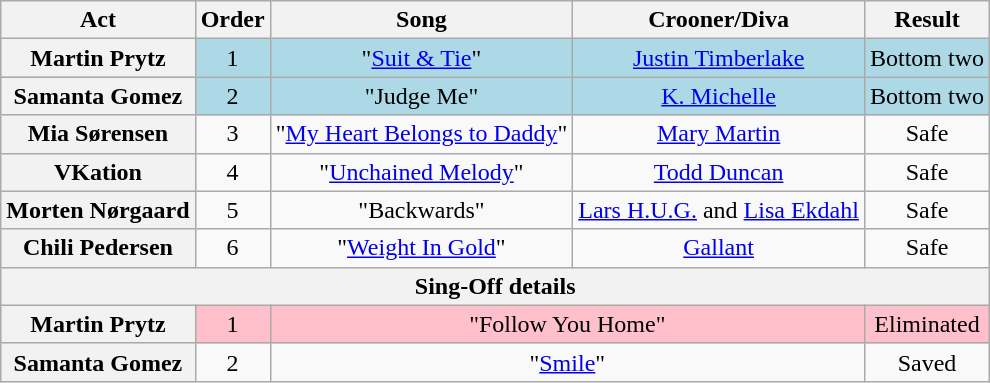<table class="wikitable plainrowheaders" style="text-align:center;">
<tr>
<th scope="col">Act</th>
<th scope="col">Order</th>
<th scope="col">Song</th>
<th scope="col">Crooner/Diva</th>
<th scope="col">Result</th>
</tr>
<tr style="background:lightblue;">
<th scope=row>Martin Prytz</th>
<td>1</td>
<td>"<a href='#'>Suit & Tie</a>"</td>
<td><a href='#'>Justin Timberlake</a></td>
<td>Bottom two</td>
</tr>
<tr style="background:lightblue;">
<th scope=row>Samanta Gomez</th>
<td>2</td>
<td>"Judge Me"</td>
<td><a href='#'>K. Michelle</a></td>
<td>Bottom two</td>
</tr>
<tr>
<th scope=row>Mia Sørensen</th>
<td>3</td>
<td>"<a href='#'>My Heart Belongs to Daddy</a>"</td>
<td><a href='#'>Mary Martin</a></td>
<td>Safe</td>
</tr>
<tr>
<th scope=row>VKation</th>
<td>4</td>
<td>"<a href='#'>Unchained Melody</a>"</td>
<td><a href='#'>Todd Duncan</a></td>
<td>Safe</td>
</tr>
<tr>
<th scope=row>Morten Nørgaard</th>
<td>5</td>
<td>"Backwards"</td>
<td><a href='#'>Lars H.U.G.</a> and <a href='#'>Lisa Ekdahl</a></td>
<td>Safe</td>
</tr>
<tr>
<th scope=row>Chili Pedersen</th>
<td>6</td>
<td>"<a href='#'>Weight In Gold</a>"</td>
<td><a href='#'>Gallant</a></td>
<td>Safe</td>
</tr>
<tr>
<th colspan="5">Sing-Off details</th>
</tr>
<tr style="background:pink;">
<th scope="row">Martin Prytz</th>
<td>1</td>
<td colspan="2">"Follow You Home"</td>
<td>Eliminated</td>
</tr>
<tr>
<th scope="row">Samanta Gomez</th>
<td>2</td>
<td colspan="2">"<a href='#'>Smile</a>"</td>
<td>Saved</td>
</tr>
</table>
